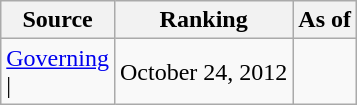<table class="wikitable" style="text-align:center">
<tr>
<th>Source</th>
<th>Ranking</th>
<th>As of</th>
</tr>
<tr>
<td align=left><a href='#'>Governing</a><br>| </td>
<td>October 24, 2012</td>
</tr>
</table>
